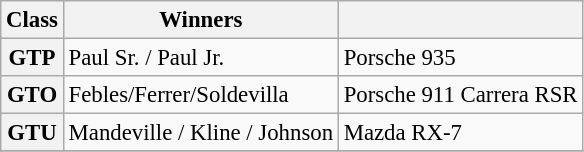<table class="wikitable" style="font-size: 95%">
<tr>
<th>Class</th>
<th>Winners</th>
<th></th>
</tr>
<tr>
<th>GTP</th>
<td>Paul Sr. / Paul Jr.</td>
<td>Porsche 935</td>
</tr>
<tr>
<th>GTO</th>
<td>Febles/Ferrer/Soldevilla</td>
<td>Porsche 911 Carrera RSR</td>
</tr>
<tr>
<th>GTU</th>
<td>Mandeville / Kline / Johnson</td>
<td>Mazda RX-7</td>
</tr>
<tr>
</tr>
</table>
